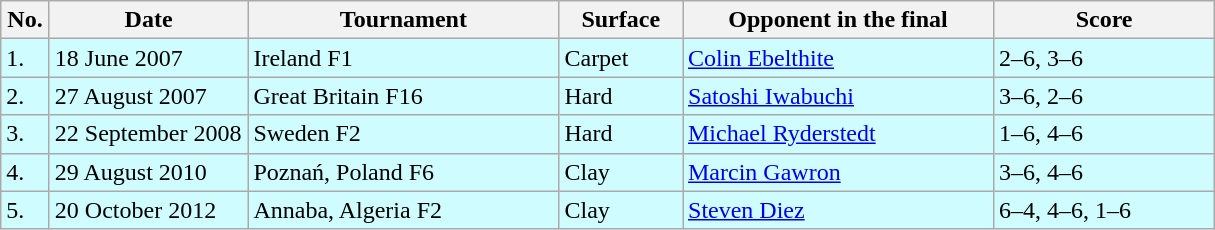<table class="wikitable">
<tr>
<th width=25>No.</th>
<th width=125>Date</th>
<th width=200>Tournament</th>
<th width=75>Surface</th>
<th width=200>Opponent in the final</th>
<th width=140>Score</th>
</tr>
<tr bgcolor="CFFCFF">
<td>1.</td>
<td>18 June 2007</td>
<td>Ireland F1</td>
<td>Carpet</td>
<td> <a href='#'>Colin Ebelthite</a></td>
<td>2–6, 3–6</td>
</tr>
<tr bgcolor="CFFCFF">
<td>2.</td>
<td>27 August 2007</td>
<td>Great Britain F16</td>
<td>Hard</td>
<td> <a href='#'>Satoshi Iwabuchi</a></td>
<td>3–6, 2–6</td>
</tr>
<tr bgcolor="CFFCFF">
<td>3.</td>
<td>22 September 2008</td>
<td>Sweden F2</td>
<td>Hard</td>
<td> <a href='#'>Michael Ryderstedt</a></td>
<td>1–6, 4–6</td>
</tr>
<tr bgcolor="CFFCFF">
<td>4.</td>
<td>29 August 2010</td>
<td>Poznań, Poland F6</td>
<td>Clay</td>
<td> <a href='#'>Marcin Gawron</a></td>
<td>3–6, 4–6</td>
</tr>
<tr bgcolor="CFFCFF">
<td>5.</td>
<td>20 October 2012</td>
<td>Annaba, Algeria F2</td>
<td>Clay</td>
<td> <a href='#'>Steven Diez</a></td>
<td>6–4, 4–6, 1–6</td>
</tr>
</table>
